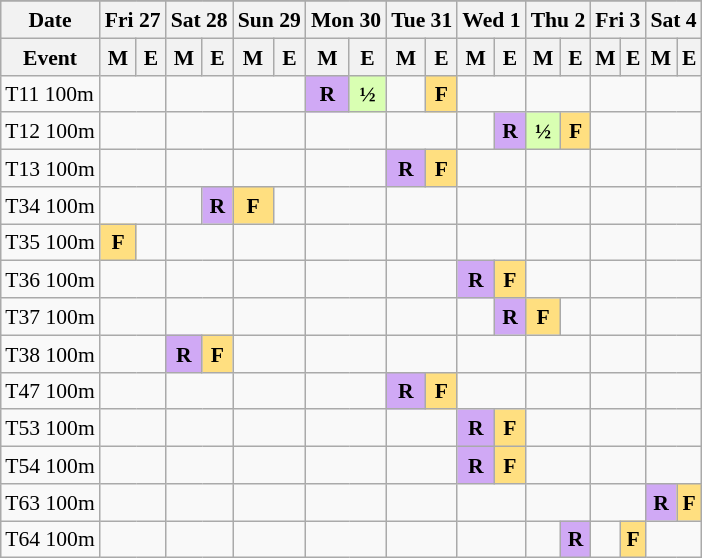<table class="wikitable" style="margin:0.5em auto; font-size:90%; line-height:1.25em;">
<tr align="center">
</tr>
<tr>
<th>Date</th>
<th colspan="2">Fri 27</th>
<th colspan="2">Sat 28</th>
<th colspan="2">Sun 29</th>
<th colspan="2">Mon 30</th>
<th colspan="2">Tue 31</th>
<th colspan="2">Wed 1</th>
<th colspan="2">Thu 2</th>
<th colspan="2">Fri 3</th>
<th colspan="2">Sat 4</th>
</tr>
<tr>
<th>Event</th>
<th>M</th>
<th>E</th>
<th>M</th>
<th>E</th>
<th>M</th>
<th>E</th>
<th>M</th>
<th>E</th>
<th>M</th>
<th>E</th>
<th>M</th>
<th>E</th>
<th>M</th>
<th>E</th>
<th>M</th>
<th>E</th>
<th>M</th>
<th>E</th>
</tr>
<tr align="center">
<td align="left">T11 100m</td>
<td colspan="2"></td>
<td colspan="2"></td>
<td colspan="2"></td>
<td bgcolor="#D0A9F5"><strong>R</strong></td>
<td bgcolor="#D9FFB2"><strong>½</strong></td>
<td></td>
<td bgcolor="#FFDF80"><strong>F</strong></td>
<td colspan="2"></td>
<td colspan="2"></td>
<td colspan="2"></td>
<td colspan="2"></td>
</tr>
<tr align="center">
<td align="left">T12 100m</td>
<td colspan="2"></td>
<td colspan="2"></td>
<td colspan="2"></td>
<td colspan="2"></td>
<td colspan="2"></td>
<td></td>
<td bgcolor="#D0A9F5"><strong>R</strong></td>
<td bgcolor="#D9FFB2"><strong>½</strong></td>
<td bgcolor="#FFDF80"><strong>F</strong></td>
<td colspan="2"></td>
<td colspan="2"></td>
</tr>
<tr align="center">
<td align="left">T13 100m</td>
<td colspan="2"></td>
<td colspan="2"></td>
<td colspan="2"></td>
<td colspan="2"></td>
<td bgcolor="#D0A9F5"><strong>R</strong></td>
<td bgcolor="#FFDF80"><strong>F</strong></td>
<td colspan="2"></td>
<td colspan="2"></td>
<td colspan="2"></td>
<td colspan="2"></td>
</tr>
<tr align="center">
<td align="left">T34 100m</td>
<td colspan="2"></td>
<td></td>
<td bgcolor="#D0A9F5"><strong>R</strong></td>
<td bgcolor="#FFDF80"><strong>F</strong></td>
<td></td>
<td colspan="2"></td>
<td colspan="2"></td>
<td colspan="2"></td>
<td colspan="2"></td>
<td colspan="2"></td>
<td colspan="2"></td>
</tr>
<tr align="center">
<td align="left">T35 100m</td>
<td bgcolor="#FFDF80"><strong>F</strong></td>
<td></td>
<td colspan="2"></td>
<td colspan="2"></td>
<td colspan="2"></td>
<td colspan="2"></td>
<td colspan="2"></td>
<td colspan="2"></td>
<td colspan="2"></td>
<td colspan="2"></td>
</tr>
<tr align="center">
<td align="left">T36 100m</td>
<td colspan="2"></td>
<td colspan="2"></td>
<td colspan="2"></td>
<td colspan="2"></td>
<td colspan="2"></td>
<td bgcolor="#D0A9F5"><strong>R</strong></td>
<td bgcolor="#FFDF80"><strong>F</strong></td>
<td colspan="2"></td>
<td colspan="2"></td>
<td colspan="2"></td>
</tr>
<tr align="center">
<td align="left">T37 100m</td>
<td colspan="2"></td>
<td colspan="2"></td>
<td colspan="2"></td>
<td colspan="2"></td>
<td colspan="2"></td>
<td></td>
<td bgcolor="#D0A9F5"><strong>R</strong></td>
<td bgcolor="#FFDF80"><strong>F</strong></td>
<td></td>
<td colspan="2"></td>
<td colspan="2"></td>
</tr>
<tr align="center">
<td align="left">T38 100m</td>
<td colspan="2"></td>
<td bgcolor="#D0A9F5"><strong>R</strong></td>
<td bgcolor="#FFDF80"><strong>F</strong></td>
<td colspan="2"></td>
<td colspan="2"></td>
<td colspan="2"></td>
<td colspan="2"></td>
<td colspan="2"></td>
<td colspan="2"></td>
<td colspan="2"></td>
</tr>
<tr align="center">
<td align="left">T47 100m</td>
<td colspan="2"></td>
<td colspan="2"></td>
<td colspan="2"></td>
<td colspan="2"></td>
<td bgcolor="#D0A9F5"><strong>R</strong></td>
<td bgcolor="#FFDF80"><strong>F</strong></td>
<td colspan="2"></td>
<td colspan="2"></td>
<td colspan="2"></td>
<td colspan="2"></td>
</tr>
<tr align="center">
<td align="left">T53 100m</td>
<td colspan="2"></td>
<td colspan="2"></td>
<td colspan="2"></td>
<td colspan="2"></td>
<td colspan="2"></td>
<td bgcolor="#D0A9F5"><strong>R</strong></td>
<td bgcolor="#FFDF80"><strong>F</strong></td>
<td colspan="2"></td>
<td colspan="2"></td>
<td colspan="2"></td>
</tr>
<tr align="center">
<td align="left">T54 100m</td>
<td colspan="2"></td>
<td colspan="2"></td>
<td colspan="2"></td>
<td colspan="2"></td>
<td colspan="2"></td>
<td bgcolor="#D0A9F5"><strong>R</strong></td>
<td bgcolor="#FFDF80"><strong>F</strong></td>
<td colspan="2"></td>
<td colspan="2"></td>
<td colspan="2"></td>
</tr>
<tr align="center">
<td align="left">T63 100m</td>
<td colspan="2"></td>
<td colspan="2"></td>
<td colspan="2"></td>
<td colspan="2"></td>
<td colspan="2"></td>
<td colspan="2"></td>
<td colspan="2"></td>
<td colspan="2"></td>
<td bgcolor="#D0A9F5"><strong>R</strong></td>
<td bgcolor="#FFDF80"><strong>F</strong></td>
</tr>
<tr align="center">
<td align="left">T64 100m</td>
<td colspan="2"></td>
<td colspan="2"></td>
<td colspan="2"></td>
<td colspan="2"></td>
<td colspan="2"></td>
<td colspan="2"></td>
<td></td>
<td bgcolor="#D0A9F5"><strong>R</strong></td>
<td></td>
<td bgcolor="#FFDF80"><strong>F</strong></td>
<td colspan="2"></td>
</tr>
</table>
